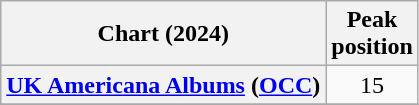<table class="wikitable sortable plainrowheaders" style="text-align:center">
<tr>
<th scope="col">Chart (2024)</th>
<th scope="col">Peak<br>position</th>
</tr>
<tr>
<th scope="row"><a href='#'>UK Americana Albums</a> (<a href='#'>OCC</a>)</th>
<td>15</td>
</tr>
<tr>
</tr>
</table>
